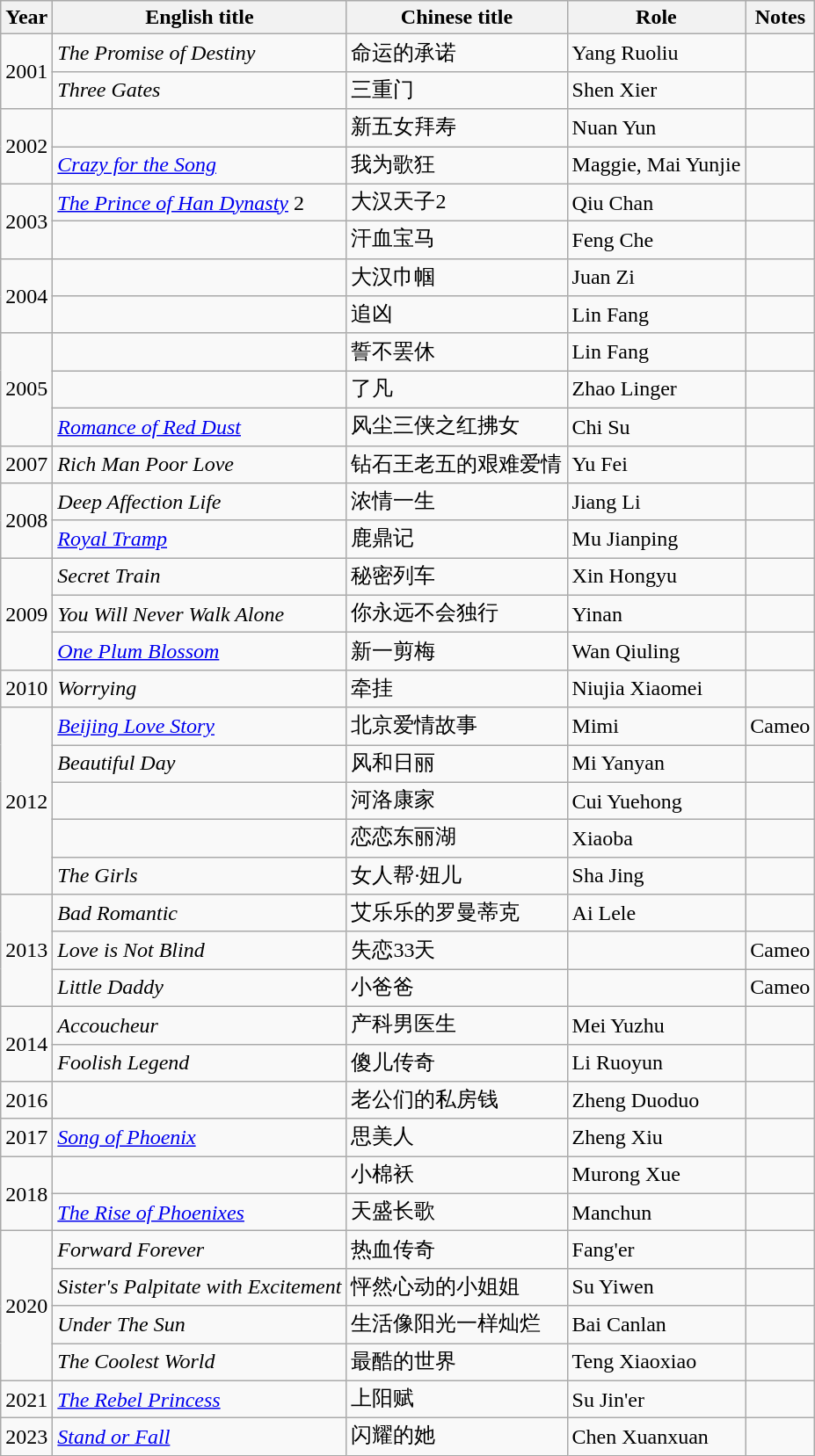<table class="wikitable">
<tr>
<th>Year</th>
<th>English title</th>
<th>Chinese title</th>
<th>Role</th>
<th>Notes</th>
</tr>
<tr>
<td rowspan="2">2001</td>
<td><em>The Promise of Destiny</em></td>
<td>命运的承诺</td>
<td>Yang Ruoliu</td>
<td></td>
</tr>
<tr>
<td><em>Three Gates</em></td>
<td>三重门</td>
<td>Shen Xier</td>
<td></td>
</tr>
<tr>
<td rowspan="2">2002</td>
<td></td>
<td>新五女拜寿</td>
<td>Nuan Yun</td>
<td></td>
</tr>
<tr>
<td><em><a href='#'>Crazy for the Song</a></em></td>
<td>我为歌狂</td>
<td>Maggie, Mai Yunjie</td>
<td></td>
</tr>
<tr>
<td rowspan="2">2003</td>
<td><em><a href='#'>The Prince of Han Dynasty</a></em> 2</td>
<td>大汉天子2</td>
<td>Qiu Chan</td>
<td></td>
</tr>
<tr>
<td></td>
<td>汗血宝马</td>
<td>Feng Che</td>
<td></td>
</tr>
<tr>
<td rowspan="2">2004</td>
<td></td>
<td>大汉巾帼</td>
<td>Juan Zi</td>
<td></td>
</tr>
<tr>
<td></td>
<td>追凶</td>
<td>Lin Fang</td>
<td></td>
</tr>
<tr>
<td rowspan="3">2005</td>
<td></td>
<td>誓不罢休</td>
<td>Lin Fang</td>
<td></td>
</tr>
<tr>
<td></td>
<td>了凡</td>
<td>Zhao Linger</td>
<td></td>
</tr>
<tr>
<td><em><a href='#'>Romance of Red Dust</a></em></td>
<td>风尘三侠之红拂女</td>
<td>Chi Su</td>
<td></td>
</tr>
<tr>
<td>2007</td>
<td><em>Rich Man Poor Love</em></td>
<td>钻石王老五的艰难爱情</td>
<td>Yu Fei</td>
<td></td>
</tr>
<tr>
<td rowspan="2">2008</td>
<td><em>Deep Affection Life</em></td>
<td>浓情一生</td>
<td>Jiang Li</td>
<td></td>
</tr>
<tr>
<td><em><a href='#'>Royal Tramp</a></em></td>
<td>鹿鼎记</td>
<td>Mu Jianping</td>
<td></td>
</tr>
<tr>
<td rowspan="3">2009</td>
<td><em>Secret Train</em></td>
<td>秘密列车</td>
<td>Xin Hongyu</td>
<td></td>
</tr>
<tr>
<td><em>You Will Never Walk Alone</em></td>
<td>你永远不会独行</td>
<td>Yinan</td>
<td></td>
</tr>
<tr>
<td><em><a href='#'>One Plum Blossom</a></em></td>
<td>新一剪梅</td>
<td>Wan Qiuling</td>
<td></td>
</tr>
<tr>
<td>2010</td>
<td><em>Worrying</em></td>
<td>牵挂</td>
<td>Niujia Xiaomei</td>
<td></td>
</tr>
<tr>
<td rowspan="5">2012</td>
<td><em><a href='#'>Beijing Love Story</a></em></td>
<td>北京爱情故事</td>
<td>Mimi</td>
<td>Cameo</td>
</tr>
<tr>
<td><em>Beautiful Day</em></td>
<td>风和日丽</td>
<td>Mi Yanyan</td>
<td></td>
</tr>
<tr>
<td></td>
<td>河洛康家</td>
<td>Cui Yuehong</td>
<td></td>
</tr>
<tr>
<td></td>
<td>恋恋东丽湖</td>
<td>Xiaoba</td>
<td></td>
</tr>
<tr>
<td><em>The Girls</em></td>
<td>女人帮·妞儿</td>
<td>Sha Jing</td>
<td></td>
</tr>
<tr>
<td rowspan="3">2013</td>
<td><em>Bad Romantic</em></td>
<td>艾乐乐的罗曼蒂克</td>
<td>Ai Lele</td>
<td></td>
</tr>
<tr>
<td><em>Love is Not Blind</em></td>
<td>失恋33天</td>
<td></td>
<td>Cameo</td>
</tr>
<tr>
<td><em>Little Daddy</em></td>
<td>小爸爸</td>
<td></td>
<td>Cameo</td>
</tr>
<tr>
<td rowspan="2">2014</td>
<td><em>Accoucheur</em></td>
<td>产科男医生</td>
<td>Mei Yuzhu</td>
<td></td>
</tr>
<tr>
<td><em>Foolish Legend</em></td>
<td>傻儿传奇</td>
<td>Li Ruoyun</td>
<td></td>
</tr>
<tr>
<td>2016</td>
<td></td>
<td>老公们的私房钱</td>
<td>Zheng Duoduo</td>
<td></td>
</tr>
<tr>
<td>2017</td>
<td><em><a href='#'>Song of Phoenix</a></em></td>
<td>思美人</td>
<td>Zheng Xiu</td>
<td></td>
</tr>
<tr>
<td rowspan="2">2018</td>
<td></td>
<td>小棉袄</td>
<td>Murong Xue</td>
<td></td>
</tr>
<tr>
<td><em><a href='#'>The Rise of Phoenixes</a></em></td>
<td>天盛长歌</td>
<td>Manchun</td>
<td></td>
</tr>
<tr>
<td rowspan="4">2020</td>
<td><em>Forward Forever</em></td>
<td>热血传奇</td>
<td>Fang'er</td>
<td></td>
</tr>
<tr>
<td><em>Sister's Palpitate with Excitement</em></td>
<td>怦然心动的小姐姐</td>
<td>Su Yiwen</td>
<td></td>
</tr>
<tr>
<td><em>Under The Sun</em></td>
<td>生活像阳光一样灿烂</td>
<td>Bai Canlan</td>
<td></td>
</tr>
<tr>
<td><em>The Coolest World</em></td>
<td>最酷的世界</td>
<td>Teng Xiaoxiao</td>
<td></td>
</tr>
<tr>
<td>2021</td>
<td><em><a href='#'>The Rebel Princess</a></em></td>
<td>上阳赋</td>
<td>Su Jin'er</td>
<td></td>
</tr>
<tr>
<td>2023</td>
<td><em><a href='#'>Stand or Fall</a></em></td>
<td>闪耀的她</td>
<td>Chen Xuanxuan</td>
<td></td>
</tr>
</table>
